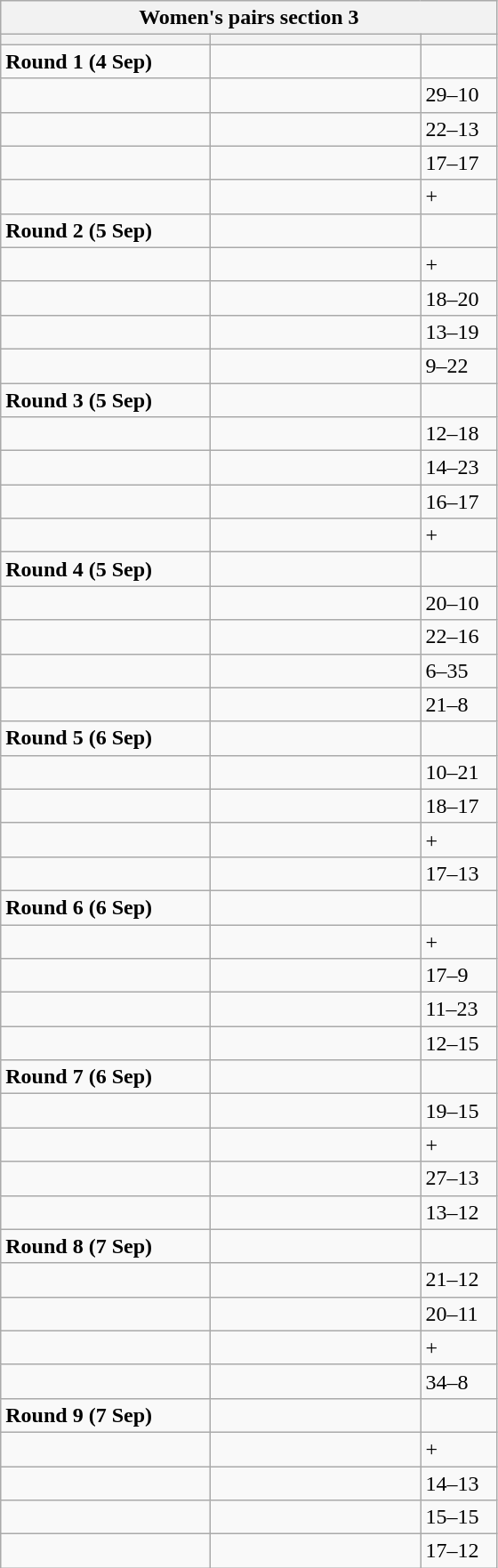<table class="wikitable">
<tr>
<th colspan="3">Women's pairs section 3</th>
</tr>
<tr>
<th width=150></th>
<th width=150></th>
<th width=50></th>
</tr>
<tr>
<td><strong>Round 1 (4 Sep)</strong></td>
<td></td>
<td></td>
</tr>
<tr>
<td></td>
<td></td>
<td>29–10</td>
</tr>
<tr>
<td></td>
<td></td>
<td>22–13</td>
</tr>
<tr>
<td></td>
<td></td>
<td>17–17</td>
</tr>
<tr>
<td></td>
<td></td>
<td>+</td>
</tr>
<tr>
<td><strong>Round 2 (5 Sep)</strong></td>
<td></td>
<td></td>
</tr>
<tr>
<td></td>
<td></td>
<td>+</td>
</tr>
<tr>
<td></td>
<td></td>
<td>18–20</td>
</tr>
<tr>
<td></td>
<td></td>
<td>13–19</td>
</tr>
<tr>
<td></td>
<td></td>
<td>9–22</td>
</tr>
<tr>
<td><strong>Round 3 (5 Sep)</strong></td>
<td></td>
<td></td>
</tr>
<tr>
<td></td>
<td></td>
<td>12–18</td>
</tr>
<tr>
<td></td>
<td></td>
<td>14–23</td>
</tr>
<tr>
<td></td>
<td></td>
<td>16–17</td>
</tr>
<tr>
<td></td>
<td></td>
<td>+</td>
</tr>
<tr>
<td><strong>Round 4 (5 Sep)</strong></td>
<td></td>
<td></td>
</tr>
<tr>
<td></td>
<td></td>
<td>20–10</td>
</tr>
<tr>
<td></td>
<td></td>
<td>22–16</td>
</tr>
<tr>
<td></td>
<td></td>
<td>6–35</td>
</tr>
<tr>
<td></td>
<td></td>
<td>21–8</td>
</tr>
<tr>
<td><strong>Round 5 (6 Sep)</strong></td>
<td></td>
<td></td>
</tr>
<tr>
<td></td>
<td></td>
<td>10–21</td>
</tr>
<tr>
<td></td>
<td></td>
<td>18–17</td>
</tr>
<tr>
<td></td>
<td></td>
<td>+</td>
</tr>
<tr>
<td></td>
<td></td>
<td>17–13</td>
</tr>
<tr>
<td><strong>Round 6  (6 Sep)</strong></td>
<td></td>
<td></td>
</tr>
<tr>
<td></td>
<td></td>
<td>+</td>
</tr>
<tr>
<td></td>
<td></td>
<td>17–9</td>
</tr>
<tr>
<td></td>
<td></td>
<td>11–23</td>
</tr>
<tr>
<td></td>
<td></td>
<td>12–15</td>
</tr>
<tr>
<td><strong>Round 7 (6 Sep)</strong></td>
<td></td>
<td></td>
</tr>
<tr>
<td></td>
<td></td>
<td>19–15</td>
</tr>
<tr>
<td></td>
<td></td>
<td>+</td>
</tr>
<tr>
<td></td>
<td></td>
<td>27–13</td>
</tr>
<tr>
<td></td>
<td></td>
<td>13–12</td>
</tr>
<tr>
<td><strong>Round 8 (7 Sep)</strong></td>
<td></td>
<td></td>
</tr>
<tr>
<td></td>
<td></td>
<td>21–12</td>
</tr>
<tr>
<td></td>
<td></td>
<td>20–11</td>
</tr>
<tr>
<td></td>
<td></td>
<td>+</td>
</tr>
<tr>
<td></td>
<td></td>
<td>34–8</td>
</tr>
<tr>
<td><strong>Round 9 (7 Sep)</strong></td>
<td></td>
<td></td>
</tr>
<tr>
<td></td>
<td></td>
<td>+</td>
</tr>
<tr>
<td></td>
<td></td>
<td>14–13</td>
</tr>
<tr>
<td></td>
<td></td>
<td>15–15</td>
</tr>
<tr>
<td></td>
<td></td>
<td>17–12</td>
</tr>
</table>
